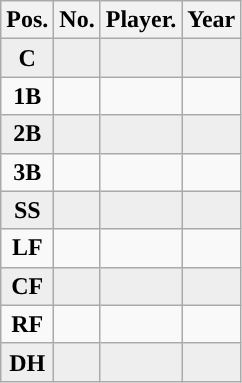<table class="wikitable non-sortable">
<tr>
<th style="text-align:center; ">Pos.</th>
<th style="text-align:center; ">No.</th>
<th style="text-align:center; ">Player.</th>
<th style="text-align:center; ">Year</th>
</tr>
<tr style="background:#eeeeee;text-align:center;">
<td><strong>C</strong></td>
<td></td>
<td></td>
<td></td>
</tr>
<tr style="text-align:center;">
<td><strong>1B</strong></td>
<td></td>
<td></td>
<td></td>
</tr>
<tr style="background:#eeeeee;text-align:center;">
<td><strong>2B</strong></td>
<td></td>
<td></td>
<td></td>
</tr>
<tr style="text-align:center;">
<td><strong>3B</strong></td>
<td></td>
<td></td>
<td></td>
</tr>
<tr style="background:#eeeeee;text-align:center;">
<td><strong>SS</strong></td>
<td></td>
<td></td>
<td></td>
</tr>
<tr style="text-align:center;">
<td><strong>LF</strong></td>
<td></td>
<td></td>
<td></td>
</tr>
<tr style="background:#eeeeee;text-align:center;">
<td><strong>CF</strong></td>
<td></td>
<td></td>
<td></td>
</tr>
<tr style="text-align:center;">
<td><strong>RF</strong></td>
<td></td>
<td></td>
<td></td>
</tr>
<tr style="background:#eeeeee;text-align:center;">
<td><strong>DH</strong></td>
<td></td>
<td></td>
<td></td>
</tr>
</table>
